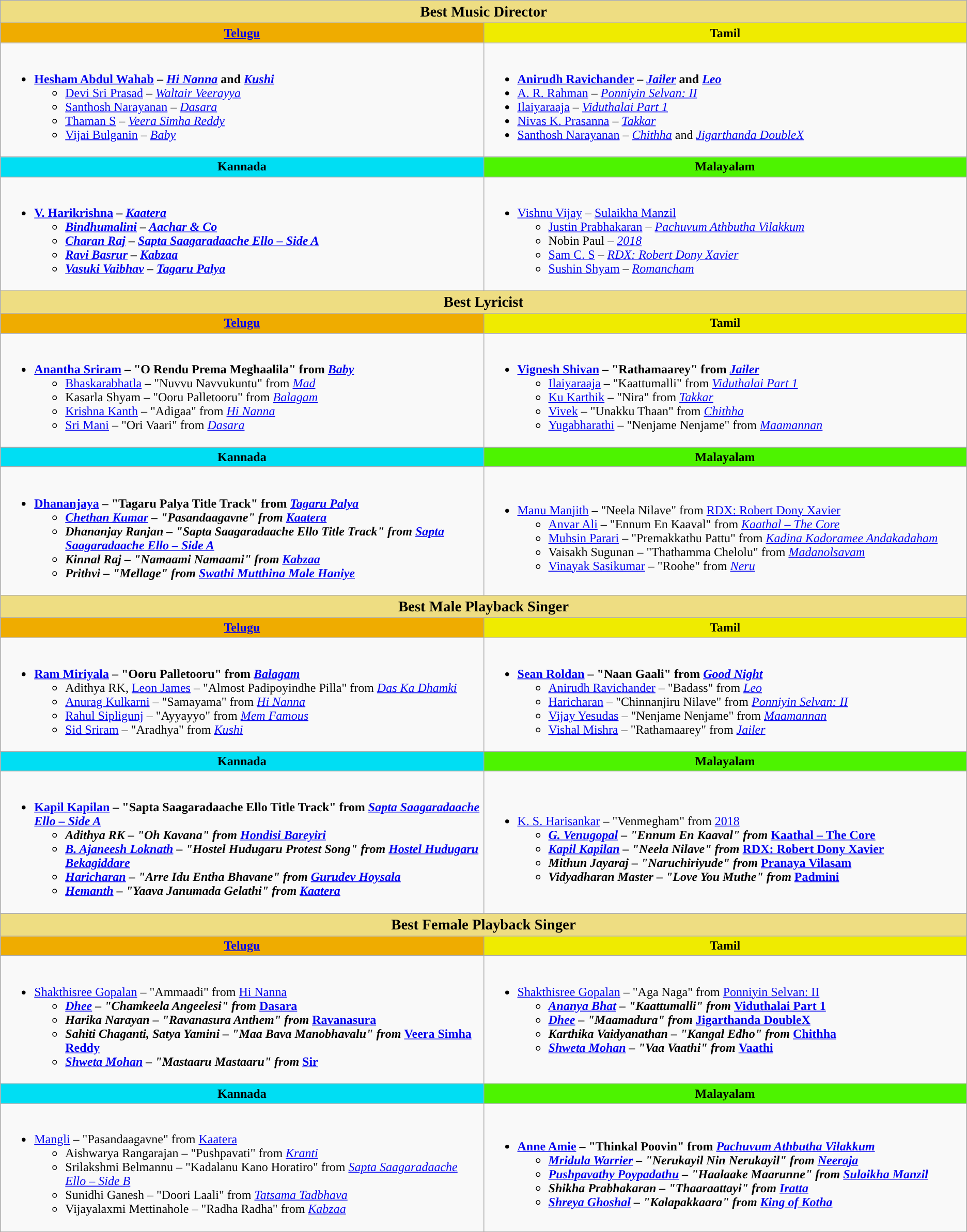<table class="wikitable" |>
<tr>
<th colspan="2" ! style="background:#eedd82; width:3000px; text-align:center;"><big><strong>Best Music Director</strong></big></th>
</tr>
<tr>
<th ! style="background:#efac00; width:50%; text-align:center;"><a href='#'>Telugu</a></th>
<th ! style="background:#efeb00; text-align:center;">Tamil</th>
</tr>
<tr>
<td valign="top"><br><ul><li><strong><a href='#'>Hesham Abdul Wahab</a> – <a href='#'><em>Hi Nanna</em></a> and <a href='#'><em>Kushi</em></a></strong><ul><li><a href='#'>Devi Sri Prasad</a> – <em><a href='#'>Waltair Veerayya</a></em></li><li><a href='#'>Santhosh Narayanan</a> – <a href='#'><em>Dasara</em></a></li><li><a href='#'>Thaman S</a> – <em><a href='#'>Veera Simha Reddy</a></em></li><li><a href='#'>Vijai Bulganin</a> – <a href='#'><em>Baby</em></a></li></ul></li></ul></td>
<td valign="top"><br><ul><li><strong><a href='#'>Anirudh Ravichander</a> – <a href='#'><em>Jailer</em></a> and <a href='#'><em>Leo</em></a></strong></li><li><a href='#'>A. R. Rahman</a> – <a href='#'><em>Ponniyin Selvan: II</em></a></li><li><a href='#'>Ilaiyaraaja</a> – <em><a href='#'>Viduthalai Part 1</a></em></li><li><a href='#'>Nivas K. Prasanna</a> – <a href='#'><em>Takkar</em></a></li><li><a href='#'>Santhosh Narayanan</a> – <em><a href='#'>Chithha</a></em> and <em><a href='#'>Jigarthanda DoubleX</a></em></li></ul></td>
</tr>
<tr>
<th ! style="background:#00def3; text-align:center;">Kannada</th>
<th ! style="background:#4df300; text-align:center;">Malayalam</th>
</tr>
<tr>
<td valign="top"><br><ul><li><strong><a href='#'>V. Harikrishna</a> – <em><a href='#'>Kaatera</a><strong><em><ul><li><a href='#'>Bindhumalini</a> – </em><a href='#'>Aachar & Co</a><em></li><li><a href='#'>Charan Raj</a> – </em><a href='#'>Sapta Saagaradaache Ello – Side A</a><em></li><li><a href='#'>Ravi Basrur</a> – <a href='#'></em>Kabzaa<em></a></li><li><a href='#'>Vasuki Vaibhav</a> – </em><a href='#'>Tagaru Palya</a><em></li></ul></li></ul></td>
<td><br><ul><li></strong><a href='#'>Vishnu Vijay</a> – </em><a href='#'>Sulaikha Manzil</a></em></strong><ul><li><a href='#'>Justin Prabhakaran</a> – <em><a href='#'>Pachuvum Athbutha Vilakkum</a></em></li><li>Nobin Paul – <a href='#'><em>2018</em></a></li><li><a href='#'>Sam C. S</a> – <em><a href='#'>RDX: Robert Dony Xavier</a></em></li><li><a href='#'>Sushin Shyam</a> – <em><a href='#'>Romancham</a></em></li></ul></li></ul></td>
</tr>
<tr>
<th colspan="2" ! style="background:#eedd82; text-align:center;"><big><strong>Best Lyricist</strong></big></th>
</tr>
<tr>
<th ! style="background:#efac00; text-align:center;"><a href='#'>Telugu</a></th>
<th ! style="background:#efeb00; text-align:center;">Tamil</th>
</tr>
<tr>
<td valign="top"><br><ul><li><strong><a href='#'>Anantha Sriram</a> – "O Rendu Prema Meghaalila" from <a href='#'><em>Baby</em></a></strong><ul><li><a href='#'>Bhaskarabhatla</a> – "Nuvvu Navvukuntu" from <a href='#'><em>Mad</em></a></li><li>Kasarla Shyam – "Ooru Palletooru" from <a href='#'><em>Balagam</em></a></li><li><a href='#'>Krishna Kanth</a> – "Adigaa" from <a href='#'><em>Hi Nanna</em></a></li><li><a href='#'>Sri Mani</a> – "Ori Vaari" from <a href='#'><em>Dasara</em></a></li></ul></li></ul></td>
<td valign="top"><br><ul><li><strong><a href='#'>Vignesh Shivan</a> – "Rathamaarey" from <a href='#'><em>Jailer</em></a></strong><ul><li><a href='#'>Ilaiyaraaja</a> – "Kaattumalli" from <em><a href='#'>Viduthalai Part 1</a></em></li><li><a href='#'>Ku Karthik</a> – "Nira" from <a href='#'><em>Takkar</em></a></li><li><a href='#'>Vivek</a> – "Unakku Thaan" from <em><a href='#'>Chithha</a></em></li><li><a href='#'>Yugabharathi</a> – "Nenjame Nenjame" from <a href='#'><em>Maamannan</em></a></li></ul></li></ul></td>
</tr>
<tr>
<th ! style="background:#00def3; text-align:center;">Kannada</th>
<th ! style="background:#4df300; text-align:center;">Malayalam</th>
</tr>
<tr>
<td valign="top"><br><ul><li><strong><a href='#'>Dhananjaya</a> – "Tagaru Palya Title Track" from <em><a href='#'>Tagaru Palya</a><strong><em><ul><li><a href='#'>Chethan Kumar</a> – "Pasandaagavne" from </em><a href='#'>Kaatera</a><em></li><li>Dhananjay Ranjan – "Sapta Saagaradaache Ello Title Track" from </em><a href='#'>Sapta Saagaradaache Ello – Side A</a><em></li><li>Kinnal Raj – "Namaami Namaami" from <a href='#'></em>Kabzaa<em></a></li><li>Prithvi – "Mellage" from </em><a href='#'>Swathi Mutthina Male Haniye</a><em></li></ul></li></ul></td>
<td><br><ul><li></strong><a href='#'>Manu Manjith</a> – "Neela Nilave" from </em><a href='#'>RDX: Robert Dony Xavier</a></em></strong><ul><li><a href='#'>Anvar Ali</a> – "Ennum En Kaaval" from <em><a href='#'>Kaathal – The Core</a></em></li><li><a href='#'>Muhsin Parari</a> – "Premakkathu Pattu" from <em><a href='#'>Kadina Kadoramee Andakadaham</a></em></li><li>Vaisakh Sugunan – "Thathamma Chelolu" from <a href='#'><em>Madanolsavam</em></a></li><li><a href='#'>Vinayak Sasikumar</a> – "Roohe" from <a href='#'><em>Neru</em></a></li></ul></li></ul></td>
</tr>
<tr>
<th colspan="2" ! style="background:#eedd82; text-align:center;"><big><strong>Best Male Playback Singer</strong></big></th>
</tr>
<tr>
<th ! style="background:#efac00; text-align:center;"><a href='#'>Telugu</a></th>
<th ! style="background:#efeb00; text-align:center;">Tamil</th>
</tr>
<tr>
<td valign="top"><br><ul><li><strong><a href='#'>Ram Miriyala</a> – "Ooru Palletooru" from <a href='#'><em>Balagam</em></a></strong><ul><li>Adithya RK, <a href='#'>Leon James</a> – "Almost Padipoyindhe Pilla" from <em><a href='#'>Das Ka Dhamki</a></em></li><li><a href='#'>Anurag Kulkarni</a> – "Samayama" from <a href='#'><em>Hi Nanna</em></a></li><li><a href='#'>Rahul Sipligunj</a> – "Ayyayyo" from <em><a href='#'>Mem Famous</a></em></li><li><a href='#'>Sid Sriram</a> – "Aradhya" from <a href='#'><em>Kushi</em></a></li></ul></li></ul></td>
<td valign="top"><br><ul><li><strong><a href='#'>Sean Roldan</a> – "Naan Gaali" from <a href='#'><em>Good Night</em></a></strong><ul><li><a href='#'>Anirudh Ravichander</a> – "Badass" from <a href='#'><em>Leo</em></a></li><li><a href='#'>Haricharan</a> – "Chinnanjiru Nilave" from <a href='#'><em>Ponniyin Selvan: II</em></a></li><li><a href='#'>Vijay Yesudas</a> – "Nenjame Nenjame" from <a href='#'><em>Maamannan</em></a></li><li><a href='#'>Vishal Mishra</a> – "Rathamaarey" from <a href='#'><em>Jailer</em></a></li></ul></li></ul></td>
</tr>
<tr>
<th ! style="background:#00def3; text-align:center;">Kannada</th>
<th ! style="background:#4df300; text-align:center;">Malayalam</th>
</tr>
<tr>
<td valign="top"><br><ul><li><strong><a href='#'>Kapil Kapilan</a> – "Sapta Saagaradaache Ello Title Track" from <em><a href='#'>Sapta Saagaradaache Ello – Side A</a><strong><em><ul><li>Adithya RK – "Oh Kavana" from </em><a href='#'>Hondisi Bareyiri</a><em></li><li><a href='#'>B. Ajaneesh Loknath</a> – "Hostel Hudugaru Protest Song" from </em><a href='#'>Hostel Hudugaru Bekagiddare</a><em></li><li><a href='#'>Haricharan</a> – "Arre Idu Entha Bhavane" from </em><a href='#'>Gurudev Hoysala</a><em></li><li><a href='#'>Hemanth</a> – "Yaava Janumada Gelathi" from </em><a href='#'>Kaatera</a><em></li></ul></li></ul></td>
<td><br><ul><li></strong><a href='#'>K. S. Harisankar</a> – "Venmegham" from <a href='#'></em>2018<em></a><strong><ul><li><a href='#'>G. Venugopal</a> – "Ennum En Kaaval" from </em><a href='#'>Kaathal – The Core</a><em></li><li><a href='#'>Kapil Kapilan</a> – "Neela Nilave" from </em><a href='#'>RDX: Robert Dony Xavier</a><em></li><li>Mithun Jayaraj – "Naruchiriyude" from </em><a href='#'>Pranaya Vilasam</a><em></li><li>Vidyadharan Master – "Love You Muthe" from <a href='#'></em>Padmini<em></a></li></ul></li></ul></td>
</tr>
<tr>
<th colspan="2" ! style="background:#eedd82; text-align:center;"><big></strong>Best Female Playback Singer<strong></big></th>
</tr>
<tr>
<th ! style="background:#efac00; text-align:center;"><a href='#'>Telugu</a></th>
<th ! style="background:#efeb00; text-align:center;">Tamil</th>
</tr>
<tr>
<td valign="top"><br><ul><li></strong><a href='#'>Shakthisree Gopalan</a> – "Ammaadi" from <a href='#'></em>Hi Nanna<em></a><strong><ul><li><a href='#'>Dhee</a> – "Chamkeela Angeelesi" from <a href='#'></em>Dasara<em></a></li><li>Harika Narayan – "Ravanasura Anthem" from </em><a href='#'>Ravanasura</a><em></li><li>Sahiti Chaganti, Satya Yamini – "Maa Bava Manobhavalu" from </em><a href='#'>Veera Simha Reddy</a><em></li><li><a href='#'>Shweta Mohan</a> – "Mastaaru Mastaaru" from <a href='#'></em>Sir<em></a></li></ul></li></ul></td>
<td valign="top"><br><ul><li></strong><a href='#'>Shakthisree Gopalan</a> – "Aga Naga" from <a href='#'></em>Ponniyin Selvan: II<em></a><strong><ul><li><a href='#'>Ananya Bhat</a> – "Kaattumalli" from </em><a href='#'>Viduthalai Part 1</a><em></li><li><a href='#'>Dhee</a> – "Maamadura" from </em><a href='#'>Jigarthanda DoubleX</a><em></li><li>Karthika Vaidyanathan – "Kangal Edho" from </em><a href='#'>Chithha</a><em></li><li><a href='#'>Shweta Mohan</a> – "Vaa Vaathi" from </em><a href='#'>Vaathi</a><em></li></ul></li></ul></td>
</tr>
<tr>
<th ! style="background:#00def3; text-align:center;">Kannada</th>
<th ! style="background:#4df300; text-align:center;">Malayalam</th>
</tr>
<tr>
<td valign="top"><br><ul><li></strong><a href='#'>Mangli</a> – "Pasandaagavne" from </em><a href='#'>Kaatera</a></em></strong><ul><li>Aishwarya Rangarajan – "Pushpavati" from <a href='#'><em>Kranti</em></a></li><li>Srilakshmi Belmannu – "Kadalanu Kano Horatiro" from <em><a href='#'>Sapta Saagaradaache Ello – Side B</a></em></li><li>Sunidhi Ganesh – "Doori Laali" from <em><a href='#'>Tatsama Tadbhava</a></em></li><li>Vijayalaxmi Mettinahole – "Radha Radha" from <a href='#'><em>Kabzaa</em></a></li></ul></li></ul></td>
<td><br><ul><li><strong><a href='#'>Anne Amie</a> – "Thinkal Poovin" from <em><a href='#'>Pachuvum Athbutha Vilakkum</a><strong><em><ul><li><a href='#'>Mridula Warrier</a> – "Nerukayil Nin Nerukayil" from </em><a href='#'>Neeraja</a><em></li><li><a href='#'>Pushpavathy Poypadathu</a> – "Haalaake Maarunne" from </em><a href='#'>Sulaikha Manzil</a><em></li><li>Shikha Prabhakaran – "Thaaraattayi" from </em><a href='#'>Iratta</a><em></li><li><a href='#'>Shreya Ghoshal</a> – "Kalapakkaara" from </em><a href='#'>King of Kotha</a><em></li></ul></li></ul></td>
</tr>
<tr>
</tr>
</table>
